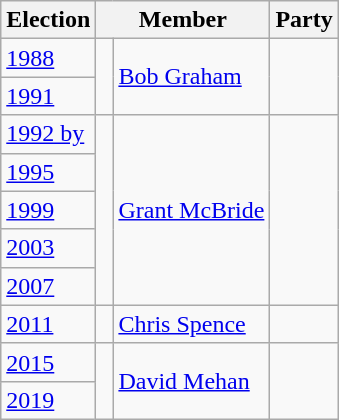<table class="wikitable">
<tr>
<th>Election</th>
<th colspan=2>Member</th>
<th>Party</th>
</tr>
<tr>
<td><a href='#'>1988</a></td>
<td rowspan="2" > </td>
<td rowspan="2"><a href='#'>Bob Graham</a></td>
<td rowspan="2"></td>
</tr>
<tr>
<td><a href='#'>1991</a></td>
</tr>
<tr>
<td><a href='#'>1992 by</a></td>
<td rowspan="5" > </td>
<td rowspan="5"><a href='#'>Grant McBride</a></td>
<td rowspan="5"></td>
</tr>
<tr>
<td><a href='#'>1995</a></td>
</tr>
<tr>
<td><a href='#'>1999</a></td>
</tr>
<tr>
<td><a href='#'>2003</a></td>
</tr>
<tr>
<td><a href='#'>2007</a></td>
</tr>
<tr>
<td><a href='#'>2011</a></td>
<td> </td>
<td><a href='#'>Chris Spence</a></td>
<td></td>
</tr>
<tr>
<td><a href='#'>2015</a></td>
<td rowspan="2" > </td>
<td rowspan="2"><a href='#'>David Mehan</a></td>
<td rowspan="2"></td>
</tr>
<tr>
<td><a href='#'>2019</a></td>
</tr>
</table>
